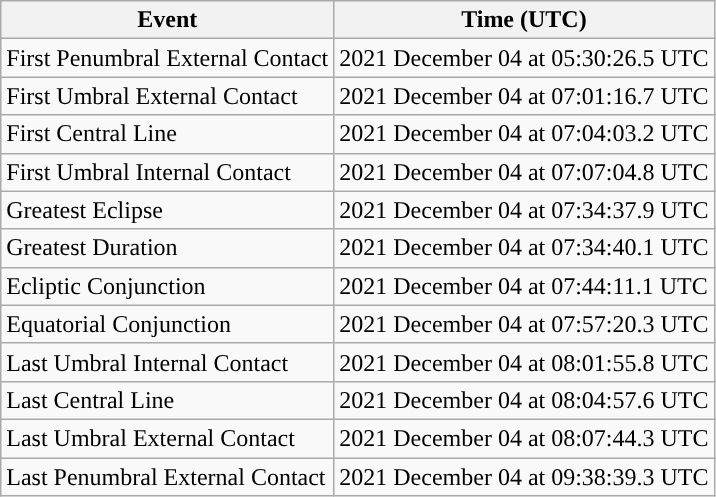<table class="wikitable">
<tr>
<th>Event</th>
<th>Time (UTC)</th>
</tr>
<tr>
<td>First Penumbral External Contact</td>
<td>2021 December 04 at 05:30:26.5 UTC</td>
</tr>
<tr>
<td>First Umbral External Contact</td>
<td>2021 December 04 at 07:01:16.7 UTC</td>
</tr>
<tr>
<td>First Central Line</td>
<td>2021 December 04 at 07:04:03.2 UTC</td>
</tr>
<tr>
<td>First Umbral Internal Contact</td>
<td>2021 December 04 at 07:07:04.8 UTC</td>
</tr>
<tr>
<td>Greatest Eclipse</td>
<td>2021 December 04 at 07:34:37.9 UTC</td>
</tr>
<tr>
<td>Greatest Duration</td>
<td>2021 December 04 at 07:34:40.1 UTC</td>
</tr>
<tr>
<td>Ecliptic Conjunction</td>
<td>2021 December 04 at 07:44:11.1 UTC</td>
</tr>
<tr>
<td>Equatorial Conjunction</td>
<td>2021 December 04 at 07:57:20.3 UTC</td>
</tr>
<tr>
<td>Last Umbral Internal Contact</td>
<td>2021 December 04 at 08:01:55.8 UTC</td>
</tr>
<tr>
<td>Last Central Line</td>
<td>2021 December 04 at 08:04:57.6 UTC</td>
</tr>
<tr>
<td>Last Umbral External Contact</td>
<td>2021 December 04 at 08:07:44.3 UTC</td>
</tr>
<tr>
<td>Last Penumbral External Contact</td>
<td>2021 December 04 at 09:38:39.3 UTC</td>
</tr>
</table>
